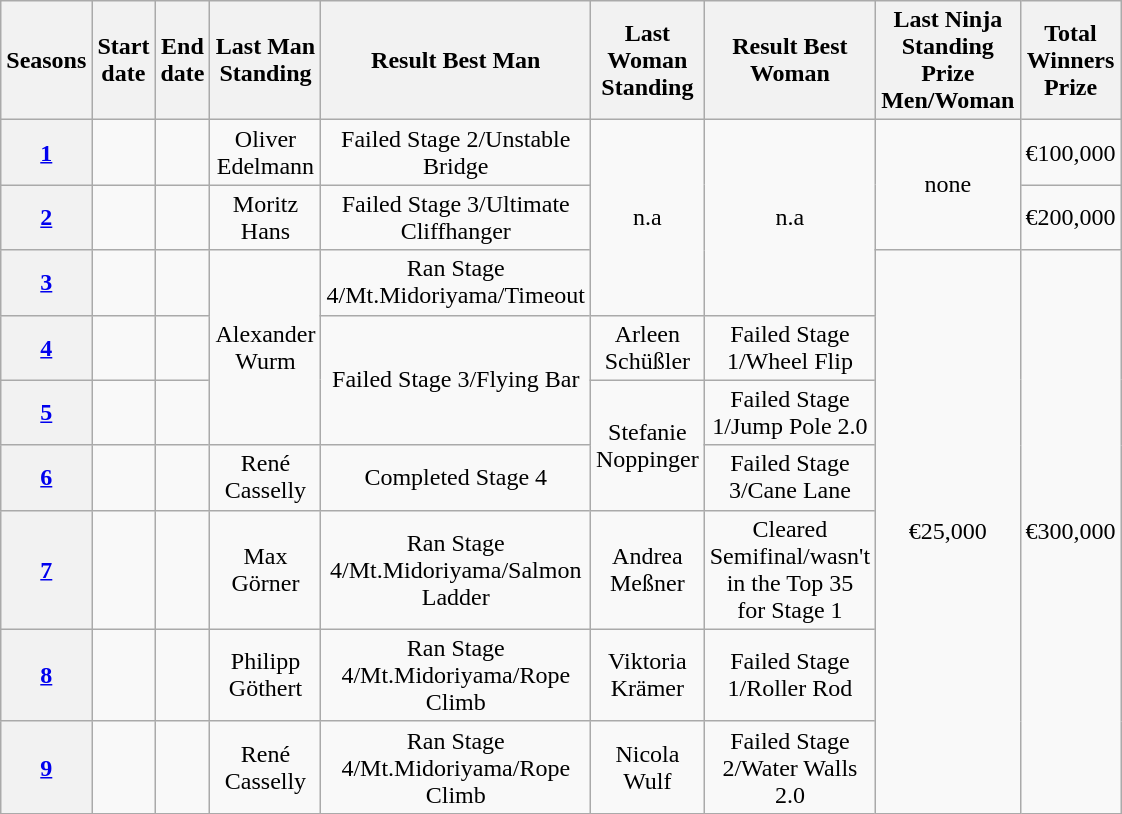<table class="wikitable" style="text-align:center; width:19%">
<tr>
<th scope="col">Seasons</th>
<th scope="col">Start date</th>
<th scope="col">End date</th>
<th scope="col">Last Man Standing</th>
<th scope="col">Result Best Man</th>
<th scope="col">Last Woman Standing</th>
<th scope="col">Result Best Woman</th>
<th scope="col">Last Ninja Standing Prize Men/Woman</th>
<th scope="col">Total Winners Prize</th>
</tr>
<tr>
<th scope="row"><a href='#'>1</a></th>
<td></td>
<td></td>
<td>Oliver Edelmann</td>
<td>Failed Stage 2/Unstable Bridge</td>
<td rowspan="3">n.a</td>
<td rowspan="3">n.a</td>
<td rowspan="2">none</td>
<td>€100,000</td>
</tr>
<tr>
<th scope="row"><a href='#'>2</a></th>
<td></td>
<td></td>
<td style: gold>Moritz Hans</td>
<td>Failed Stage 3/Ultimate Cliffhanger</td>
<td>€200,000</td>
</tr>
<tr>
<th scope="row"><a href='#'>3</a></th>
<td></td>
<td></td>
<td rowspan="3">Alexander Wurm</td>
<td>Ran Stage 4/Mt.Midoriyama/Timeout</td>
<td rowspan="7">€25,000</td>
<td rowspan="7">€300,000</td>
</tr>
<tr>
<th scope="row"><a href='#'>4</a></th>
<td></td>
<td></td>
<td rowspan="2">Failed Stage 3/Flying Bar</td>
<td>Arleen Schüßler</td>
<td>Failed Stage 1/Wheel Flip</td>
</tr>
<tr>
<th scope="row"><a href='#'>5</a></th>
<td></td>
<td></td>
<td rowspan="2">Stefanie Noppinger</td>
<td>Failed Stage 1/Jump Pole 2.0</td>
</tr>
<tr>
<th scope="row"><a href='#'>6</a></th>
<td></td>
<td></td>
<td>René Casselly</td>
<td>Completed Stage 4</td>
<td>Failed Stage 3/Cane Lane</td>
</tr>
<tr>
<th scope="row"><a href='#'>7</a></th>
<td></td>
<td></td>
<td>Max Görner</td>
<td>Ran Stage 4/Mt.Midoriyama/Salmon Ladder</td>
<td>Andrea Meßner</td>
<td>Cleared Semifinal/wasn't in the Top 35 for Stage 1</td>
</tr>
<tr>
<th scope="row"><a href='#'>8</a></th>
<td></td>
<td></td>
<td>Philipp Göthert</td>
<td>Ran Stage 4/Mt.Midoriyama/Rope Climb</td>
<td>Viktoria Krämer</td>
<td>Failed Stage 1/Roller Rod</td>
</tr>
<tr>
<th scope="row"><a href='#'>9</a></th>
<td></td>
<td></td>
<td>René Casselly</td>
<td>Ran Stage 4/Mt.Midoriyama/Rope Climb</td>
<td>Nicola Wulf</td>
<td>Failed Stage 2/Water Walls 2.0</td>
</tr>
</table>
